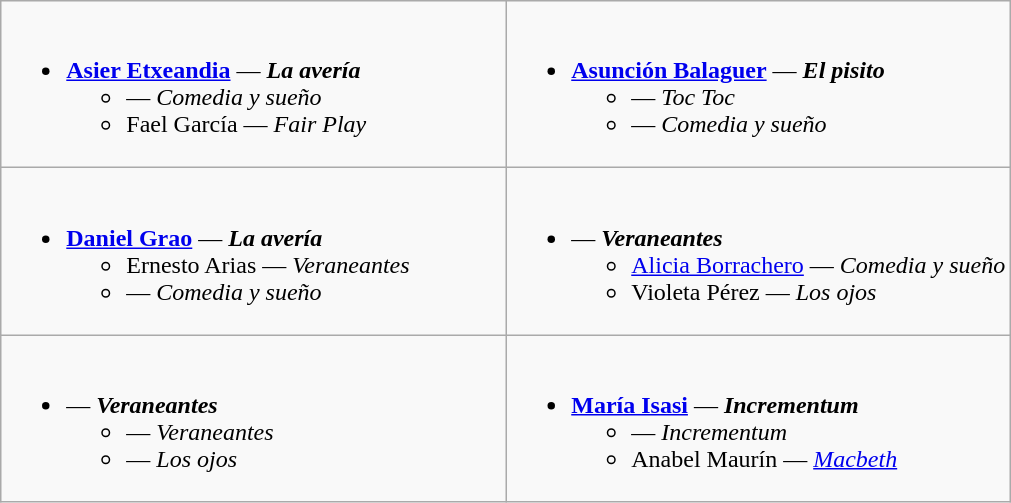<table class=wikitable>
<tr>
<td style="vertical-align:top; width:50%;"><br><ul><li><strong><a href='#'>Asier Etxeandia</a></strong> — <strong><em>La avería</em></strong><ul><li> — <em>Comedia y sueño</em></li><li>Fael García — <em>Fair Play</em></li></ul></li></ul></td>
<td style="vertical-align:top; width:50%;"><br><ul><li><strong><a href='#'>Asunción Balaguer</a></strong> — <strong><em>El pisito</em></strong><ul><li> — <em>Toc Toc</em></li><li> — <em>Comedia y sueño</em></li></ul></li></ul></td>
</tr>
<tr>
<td style="vertical-align:top; width:50%;"><br><ul><li><strong><a href='#'>Daniel Grao</a></strong> — <strong><em>La avería</em></strong><ul><li>Ernesto Arias — <em>Veraneantes</em></li><li> — <em>Comedia y sueño</em></li></ul></li></ul></td>
<td style="vertical-align:top; width:50%;"><br><ul><li><strong></strong> — <strong><em>Veraneantes</em></strong><ul><li><a href='#'>Alicia Borrachero</a> — <em>Comedia y sueño</em></li><li>Violeta Pérez — <em>Los ojos</em></li></ul></li></ul></td>
</tr>
<tr>
<td style="vertical-align:top; width:50%;"><br><ul><li><strong></strong> — <strong><em>Veraneantes</em></strong><ul><li> — <em>Veraneantes</em></li><li> — <em>Los ojos</em></li></ul></li></ul></td>
<td style="vertical-align:top; width:50%;"><br><ul><li><strong><a href='#'>María Isasi</a></strong> — <strong><em>Incrementum</em></strong><ul><li> — <em>Incrementum</em></li><li>Anabel Maurín — <em><a href='#'>Macbeth</a></em></li></ul></li></ul></td>
</tr>
</table>
